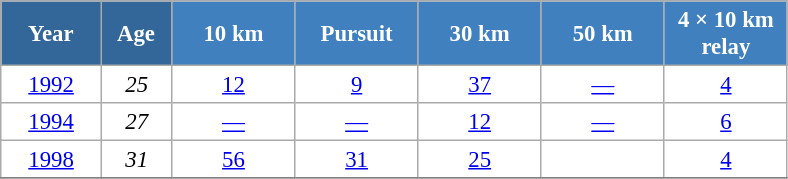<table class="wikitable" style="font-size:95%; text-align:center; border:grey solid 1px; border-collapse:collapse; background:#ffffff;">
<tr>
<th style="background-color:#369; color:white; width:60px;"> Year </th>
<th style="background-color:#369; color:white; width:40px;"> Age </th>
<th style="background-color:#4180be; color:white; width:75px;"> 10 km </th>
<th style="background-color:#4180be; color:white; width:75px;"> Pursuit </th>
<th style="background-color:#4180be; color:white; width:75px;"> 30 km </th>
<th style="background-color:#4180be; color:white; width:75px;"> 50 km </th>
<th style="background-color:#4180be; color:white; width:75px;"> 4 × 10 km <br> relay </th>
</tr>
<tr>
<td><a href='#'>1992</a></td>
<td><em>25</em></td>
<td><a href='#'>12</a></td>
<td><a href='#'>9</a></td>
<td><a href='#'>37</a></td>
<td><a href='#'>—</a></td>
<td><a href='#'>4</a></td>
</tr>
<tr>
<td><a href='#'>1994</a></td>
<td><em>27</em></td>
<td><a href='#'>—</a></td>
<td><a href='#'>—</a></td>
<td><a href='#'>12</a></td>
<td><a href='#'>—</a></td>
<td><a href='#'>6</a></td>
</tr>
<tr>
<td><a href='#'>1998</a></td>
<td><em>31</em></td>
<td><a href='#'>56</a></td>
<td><a href='#'>31</a></td>
<td><a href='#'>25</a></td>
<td><a href='#'></a></td>
<td><a href='#'>4</a></td>
</tr>
<tr>
</tr>
</table>
